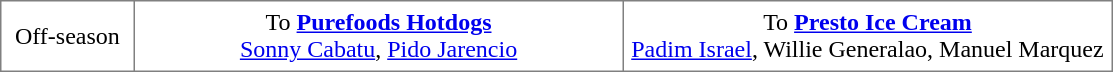<table border="1" style="border-collapse:collapse; text-align: center" cellpadding="5">
<tr>
<td style="width:12%">Off-season</td>
<td style="width:44%" valign="top">To <strong><a href='#'>Purefoods Hotdogs</a></strong><br><a href='#'>Sonny Cabatu</a>, <a href='#'>Pido Jarencio</a></td>
<td style="width:44%" valign="top">To <strong><a href='#'>Presto Ice Cream</a></strong><br><a href='#'>Padim Israel</a>, Willie Generalao, Manuel Marquez</td>
</tr>
</table>
